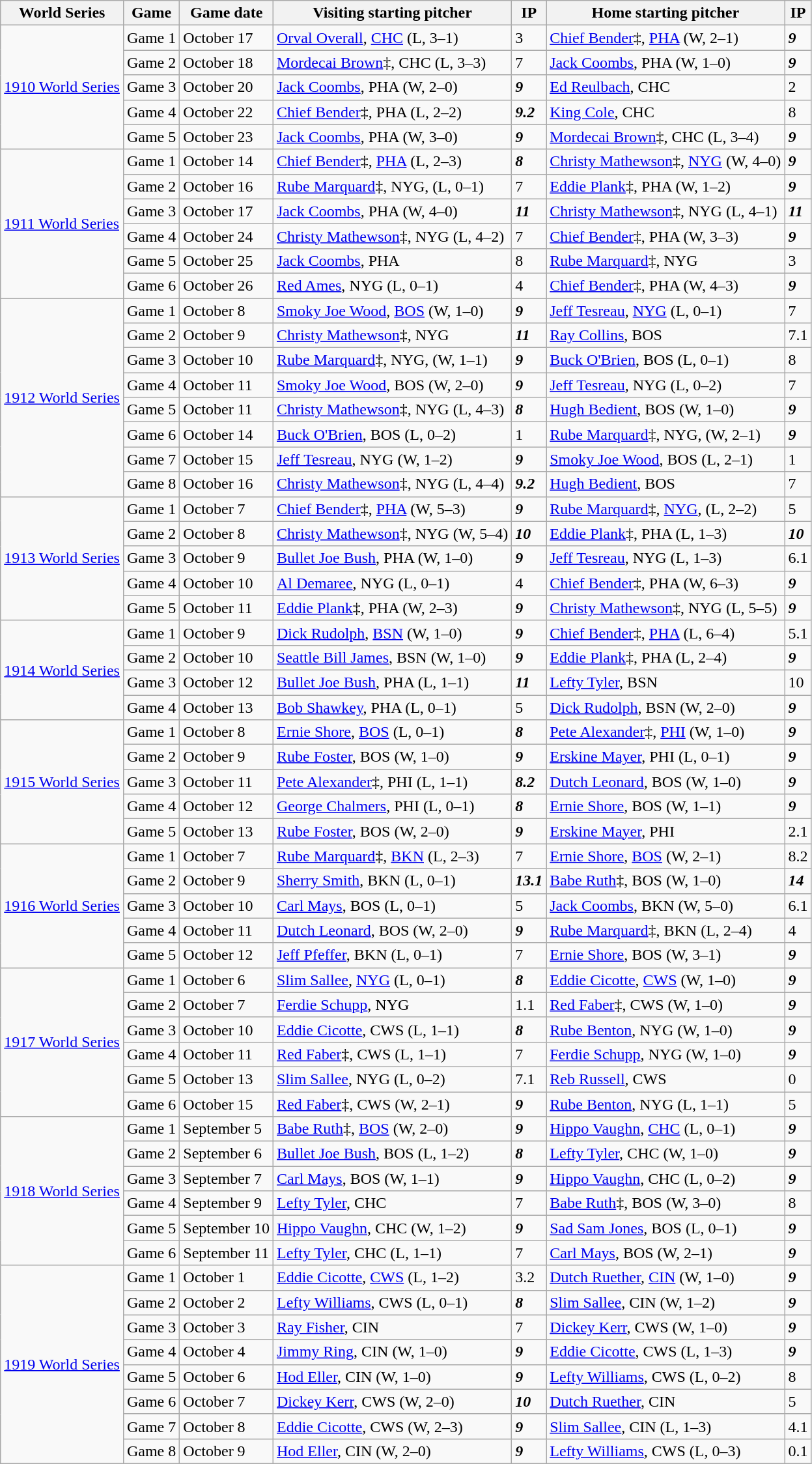<table class="wikitable">
<tr>
<th>World Series</th>
<th>Game</th>
<th>Game date</th>
<th>Visiting starting pitcher</th>
<th>IP</th>
<th>Home starting pitcher</th>
<th>IP</th>
</tr>
<tr>
<td rowspan=5><a href='#'>1910 World Series</a></td>
<td>Game 1</td>
<td>October 17</td>
<td><a href='#'>Orval Overall</a>, <a href='#'>CHC</a> (L, 3–1)</td>
<td>3</td>
<td><a href='#'>Chief Bender</a>‡, <a href='#'>PHA</a> (W, 2–1)</td>
<td><strong><em>9</em></strong></td>
</tr>
<tr>
<td>Game 2</td>
<td>October 18</td>
<td><a href='#'>Mordecai Brown</a>‡, CHC (L, 3–3)</td>
<td>7</td>
<td><a href='#'>Jack Coombs</a>, PHA (W, 1–0)</td>
<td><strong><em>9</em></strong></td>
</tr>
<tr>
<td>Game 3</td>
<td>October 20</td>
<td><a href='#'>Jack Coombs</a>, PHA (W, 2–0)</td>
<td><strong><em>9</em></strong></td>
<td><a href='#'>Ed Reulbach</a>, CHC</td>
<td>2</td>
</tr>
<tr>
<td>Game 4</td>
<td>October 22</td>
<td><a href='#'>Chief Bender</a>‡, PHA (L, 2–2)</td>
<td><strong><em>9.2</em></strong></td>
<td><a href='#'>King Cole</a>, CHC</td>
<td>8</td>
</tr>
<tr>
<td>Game 5</td>
<td>October 23</td>
<td><a href='#'>Jack Coombs</a>, PHA (W, 3–0)</td>
<td><strong><em>9</em></strong></td>
<td><a href='#'>Mordecai Brown</a>‡, CHC (L, 3–4)</td>
<td><strong><em>9</em></strong></td>
</tr>
<tr>
<td rowspan=6><a href='#'>1911 World Series</a></td>
<td>Game 1</td>
<td>October 14</td>
<td><a href='#'>Chief Bender</a>‡, <a href='#'>PHA</a> (L, 2–3)</td>
<td><strong><em>8</em></strong></td>
<td><a href='#'>Christy Mathewson</a>‡, <a href='#'>NYG</a> (W, 4–0)</td>
<td><strong><em>9</em></strong></td>
</tr>
<tr>
<td>Game 2</td>
<td>October 16</td>
<td><a href='#'>Rube Marquard</a>‡, NYG, (L, 0–1)</td>
<td>7</td>
<td><a href='#'>Eddie Plank</a>‡, PHA (W, 1–2)</td>
<td><strong><em>9</em></strong></td>
</tr>
<tr>
<td>Game 3</td>
<td>October 17</td>
<td><a href='#'>Jack Coombs</a>, PHA (W, 4–0)</td>
<td><strong><em>11</em></strong></td>
<td><a href='#'>Christy Mathewson</a>‡, NYG (L, 4–1)</td>
<td><strong><em>11</em></strong></td>
</tr>
<tr>
<td>Game 4</td>
<td>October 24</td>
<td><a href='#'>Christy Mathewson</a>‡, NYG (L, 4–2)</td>
<td>7</td>
<td><a href='#'>Chief Bender</a>‡, PHA (W, 3–3)</td>
<td><strong><em>9</em></strong></td>
</tr>
<tr>
<td>Game 5</td>
<td>October 25</td>
<td><a href='#'>Jack Coombs</a>, PHA</td>
<td>8</td>
<td><a href='#'>Rube Marquard</a>‡, NYG</td>
<td>3</td>
</tr>
<tr>
<td>Game 6</td>
<td>October 26</td>
<td><a href='#'>Red Ames</a>, NYG (L, 0–1)</td>
<td>4</td>
<td><a href='#'>Chief Bender</a>‡, PHA (W, 4–3)</td>
<td><strong><em>9</em></strong></td>
</tr>
<tr>
<td rowspan=8><a href='#'>1912 World Series</a></td>
<td>Game 1</td>
<td>October 8</td>
<td><a href='#'>Smoky Joe Wood</a>, <a href='#'>BOS</a> (W, 1–0)</td>
<td><strong><em>9</em></strong></td>
<td><a href='#'>Jeff Tesreau</a>, <a href='#'>NYG</a> (L, 0–1)</td>
<td>7</td>
</tr>
<tr>
<td>Game 2</td>
<td>October 9</td>
<td><a href='#'>Christy Mathewson</a>‡, NYG</td>
<td><strong><em>11</em></strong></td>
<td><a href='#'>Ray Collins</a>, BOS</td>
<td>7.1</td>
</tr>
<tr>
<td>Game 3</td>
<td>October 10</td>
<td><a href='#'>Rube Marquard</a>‡, NYG, (W, 1–1)</td>
<td><strong><em>9</em></strong></td>
<td><a href='#'>Buck O'Brien</a>, BOS (L, 0–1)</td>
<td>8</td>
</tr>
<tr>
<td>Game 4</td>
<td>October 11</td>
<td><a href='#'>Smoky Joe Wood</a>, BOS (W, 2–0)</td>
<td><strong><em>9</em></strong></td>
<td><a href='#'>Jeff Tesreau</a>, NYG (L, 0–2)</td>
<td>7</td>
</tr>
<tr>
<td>Game 5</td>
<td>October 11</td>
<td><a href='#'>Christy Mathewson</a>‡, NYG (L, 4–3)</td>
<td><strong><em>8</em></strong></td>
<td><a href='#'>Hugh Bedient</a>, BOS (W, 1–0)</td>
<td><strong><em>9</em></strong></td>
</tr>
<tr>
<td>Game 6</td>
<td>October 14</td>
<td><a href='#'>Buck O'Brien</a>, BOS (L, 0–2)</td>
<td>1</td>
<td><a href='#'>Rube Marquard</a>‡, NYG, (W, 2–1)</td>
<td><strong><em>9</em></strong></td>
</tr>
<tr>
<td>Game 7</td>
<td>October 15</td>
<td><a href='#'>Jeff Tesreau</a>, NYG (W, 1–2)</td>
<td><strong><em>9</em></strong></td>
<td><a href='#'>Smoky Joe Wood</a>, BOS (L, 2–1)</td>
<td>1</td>
</tr>
<tr>
<td>Game 8</td>
<td>October 16</td>
<td><a href='#'>Christy Mathewson</a>‡, NYG (L, 4–4)</td>
<td><strong><em>9.2</em></strong></td>
<td><a href='#'>Hugh Bedient</a>, BOS</td>
<td>7</td>
</tr>
<tr>
<td rowspan=5><a href='#'>1913 World Series</a></td>
<td>Game 1</td>
<td>October 7</td>
<td><a href='#'>Chief Bender</a>‡, <a href='#'>PHA</a> (W, 5–3)</td>
<td><strong><em>9</em></strong></td>
<td><a href='#'>Rube Marquard</a>‡, <a href='#'>NYG</a>, (L, 2–2)</td>
<td>5</td>
</tr>
<tr>
<td>Game 2</td>
<td>October 8</td>
<td><a href='#'>Christy Mathewson</a>‡, NYG (W, 5–4)</td>
<td><strong><em>10</em></strong></td>
<td><a href='#'>Eddie Plank</a>‡, PHA (L, 1–3)</td>
<td><strong><em>10</em></strong></td>
</tr>
<tr>
<td>Game 3</td>
<td>October 9</td>
<td><a href='#'>Bullet Joe Bush</a>, PHA (W, 1–0)</td>
<td><strong><em>9</em></strong></td>
<td><a href='#'>Jeff Tesreau</a>, NYG (L, 1–3)</td>
<td>6.1</td>
</tr>
<tr>
<td>Game 4</td>
<td>October 10</td>
<td><a href='#'>Al Demaree</a>, NYG (L, 0–1)</td>
<td>4</td>
<td><a href='#'>Chief Bender</a>‡, PHA (W, 6–3)</td>
<td><strong><em>9</em></strong></td>
</tr>
<tr>
<td>Game 5</td>
<td>October 11</td>
<td><a href='#'>Eddie Plank</a>‡, PHA (W, 2–3)</td>
<td><strong><em>9</em></strong></td>
<td><a href='#'>Christy Mathewson</a>‡, NYG (L, 5–5)</td>
<td><strong><em>9</em></strong></td>
</tr>
<tr>
<td rowspan=4><a href='#'>1914 World Series</a></td>
<td>Game 1</td>
<td>October 9</td>
<td><a href='#'>Dick Rudolph</a>, <a href='#'>BSN</a> (W, 1–0)</td>
<td><strong><em>9</em></strong></td>
<td><a href='#'>Chief Bender</a>‡, <a href='#'>PHA</a> (L, 6–4)</td>
<td>5.1</td>
</tr>
<tr>
<td>Game 2</td>
<td>October 10</td>
<td><a href='#'>Seattle Bill James</a>, BSN (W, 1–0)</td>
<td><strong><em>9</em></strong></td>
<td><a href='#'>Eddie Plank</a>‡, PHA (L, 2–4)</td>
<td><strong><em>9</em></strong></td>
</tr>
<tr>
<td>Game 3</td>
<td>October 12</td>
<td><a href='#'>Bullet Joe Bush</a>, PHA (L, 1–1)</td>
<td><strong><em>11</em></strong></td>
<td><a href='#'>Lefty Tyler</a>, BSN</td>
<td>10</td>
</tr>
<tr>
<td>Game 4</td>
<td>October 13</td>
<td><a href='#'>Bob Shawkey</a>, PHA (L, 0–1)</td>
<td>5</td>
<td><a href='#'>Dick Rudolph</a>, BSN (W, 2–0)</td>
<td><strong><em>9</em></strong></td>
</tr>
<tr>
<td rowspan=5><a href='#'>1915 World Series</a></td>
<td>Game 1</td>
<td>October 8</td>
<td><a href='#'>Ernie Shore</a>, <a href='#'>BOS</a> (L, 0–1)</td>
<td><strong><em>8</em></strong></td>
<td><a href='#'>Pete Alexander</a>‡, <a href='#'>PHI</a> (W, 1–0)</td>
<td><strong><em>9</em></strong></td>
</tr>
<tr>
<td>Game 2</td>
<td>October 9</td>
<td><a href='#'>Rube Foster</a>, BOS (W, 1–0)</td>
<td><strong><em>9</em></strong></td>
<td><a href='#'>Erskine Mayer</a>, PHI (L, 0–1)</td>
<td><strong><em>9</em></strong></td>
</tr>
<tr>
<td>Game 3</td>
<td>October 11</td>
<td><a href='#'>Pete Alexander</a>‡, PHI (L, 1–1)</td>
<td><strong><em>8.2</em></strong></td>
<td><a href='#'>Dutch Leonard</a>, BOS (W, 1–0)</td>
<td><strong><em>9</em></strong></td>
</tr>
<tr>
<td>Game 4</td>
<td>October 12</td>
<td><a href='#'>George Chalmers</a>, PHI (L, 0–1)</td>
<td><strong><em>8</em></strong></td>
<td><a href='#'>Ernie Shore</a>, BOS (W, 1–1)</td>
<td><strong><em>9</em></strong></td>
</tr>
<tr>
<td>Game 5</td>
<td>October 13</td>
<td><a href='#'>Rube Foster</a>, BOS (W, 2–0)</td>
<td><strong><em>9</em></strong></td>
<td><a href='#'>Erskine Mayer</a>, PHI</td>
<td>2.1</td>
</tr>
<tr>
<td rowspan=5><a href='#'>1916 World Series</a></td>
<td>Game 1</td>
<td>October 7</td>
<td><a href='#'>Rube Marquard</a>‡, <a href='#'>BKN</a> (L, 2–3)</td>
<td>7</td>
<td><a href='#'>Ernie Shore</a>, <a href='#'>BOS</a> (W, 2–1)</td>
<td>8.2</td>
</tr>
<tr>
<td>Game 2</td>
<td>October 9</td>
<td><a href='#'>Sherry Smith</a>, BKN (L, 0–1)</td>
<td><strong><em>13.1</em></strong></td>
<td><a href='#'>Babe Ruth</a>‡, BOS (W, 1–0)</td>
<td><strong><em>14</em></strong></td>
</tr>
<tr>
<td>Game 3</td>
<td>October 10</td>
<td><a href='#'>Carl Mays</a>, BOS (L, 0–1)</td>
<td>5</td>
<td><a href='#'>Jack Coombs</a>, BKN (W, 5–0)</td>
<td>6.1</td>
</tr>
<tr>
<td>Game 4</td>
<td>October 11</td>
<td><a href='#'>Dutch Leonard</a>, BOS (W, 2–0)</td>
<td><strong><em>9</em></strong></td>
<td><a href='#'>Rube Marquard</a>‡, BKN (L, 2–4)</td>
<td>4</td>
</tr>
<tr>
<td>Game 5</td>
<td>October 12</td>
<td><a href='#'>Jeff Pfeffer</a>, BKN (L, 0–1)</td>
<td>7</td>
<td><a href='#'>Ernie Shore</a>, BOS (W, 3–1)</td>
<td><strong><em>9</em></strong></td>
</tr>
<tr>
<td rowspan=6><a href='#'>1917 World Series</a></td>
<td>Game 1</td>
<td>October 6</td>
<td><a href='#'>Slim Sallee</a>, <a href='#'>NYG</a> (L, 0–1)</td>
<td><strong><em>8</em></strong></td>
<td><a href='#'>Eddie Cicotte</a>, <a href='#'>CWS</a> (W, 1–0)</td>
<td><strong><em>9</em></strong></td>
</tr>
<tr>
<td>Game 2</td>
<td>October 7</td>
<td><a href='#'>Ferdie Schupp</a>, NYG</td>
<td>1.1</td>
<td><a href='#'>Red Faber</a>‡, CWS (W, 1–0)</td>
<td><strong><em>9</em></strong></td>
</tr>
<tr>
<td>Game 3</td>
<td>October 10</td>
<td><a href='#'>Eddie Cicotte</a>, CWS (L, 1–1)</td>
<td><strong><em>8</em></strong></td>
<td><a href='#'>Rube Benton</a>, NYG (W, 1–0)</td>
<td><strong><em>9</em></strong></td>
</tr>
<tr>
<td>Game 4</td>
<td>October 11</td>
<td><a href='#'>Red Faber</a>‡, CWS (L, 1–1)</td>
<td>7</td>
<td><a href='#'>Ferdie Schupp</a>, NYG (W, 1–0)</td>
<td><strong><em>9</em></strong></td>
</tr>
<tr>
<td>Game 5</td>
<td>October 13</td>
<td><a href='#'>Slim Sallee</a>, NYG (L, 0–2)</td>
<td>7.1</td>
<td><a href='#'>Reb Russell</a>, CWS</td>
<td>0</td>
</tr>
<tr>
<td>Game 6</td>
<td>October 15</td>
<td><a href='#'>Red Faber</a>‡, CWS (W, 2–1)</td>
<td><strong><em>9</em></strong></td>
<td><a href='#'>Rube Benton</a>, NYG (L, 1–1)</td>
<td>5</td>
</tr>
<tr>
<td rowspan=6><a href='#'>1918 World Series</a></td>
<td>Game 1</td>
<td>September 5</td>
<td><a href='#'>Babe Ruth</a>‡, <a href='#'>BOS</a> (W, 2–0)</td>
<td><strong><em>9</em></strong></td>
<td><a href='#'>Hippo Vaughn</a>, <a href='#'>CHC</a> (L, 0–1)</td>
<td><strong><em>9</em></strong></td>
</tr>
<tr>
<td>Game 2</td>
<td>September 6</td>
<td><a href='#'>Bullet Joe Bush</a>, BOS  (L, 1–2)</td>
<td><strong><em>8</em></strong></td>
<td><a href='#'>Lefty Tyler</a>, CHC (W, 1–0)</td>
<td><strong><em>9</em></strong></td>
</tr>
<tr>
<td>Game 3</td>
<td>September 7</td>
<td><a href='#'>Carl Mays</a>, BOS (W, 1–1)</td>
<td><strong><em>9</em></strong></td>
<td><a href='#'>Hippo Vaughn</a>, CHC (L, 0–2)</td>
<td><strong><em>9</em></strong></td>
</tr>
<tr>
<td>Game 4</td>
<td>September 9</td>
<td><a href='#'>Lefty Tyler</a>, CHC</td>
<td>7</td>
<td><a href='#'>Babe Ruth</a>‡, BOS (W, 3–0)</td>
<td>8</td>
</tr>
<tr>
<td>Game 5</td>
<td>September 10</td>
<td><a href='#'>Hippo Vaughn</a>, CHC (W, 1–2)</td>
<td><strong><em>9</em></strong></td>
<td><a href='#'>Sad Sam Jones</a>, BOS (L, 0–1)</td>
<td><strong><em>9</em></strong></td>
</tr>
<tr>
<td>Game 6</td>
<td>September 11</td>
<td><a href='#'>Lefty Tyler</a>, CHC (L, 1–1)</td>
<td>7</td>
<td><a href='#'>Carl Mays</a>, BOS (W, 2–1)</td>
<td><strong><em>9</em></strong></td>
</tr>
<tr>
<td rowspan=8><a href='#'>1919 World Series</a></td>
<td>Game 1</td>
<td>October 1</td>
<td><a href='#'>Eddie Cicotte</a>, <a href='#'>CWS</a> (L, 1–2)</td>
<td>3.2</td>
<td><a href='#'>Dutch Ruether</a>, <a href='#'>CIN</a> (W, 1–0)</td>
<td><strong><em>9</em></strong></td>
</tr>
<tr>
<td>Game 2</td>
<td>October 2</td>
<td><a href='#'>Lefty Williams</a>, CWS (L, 0–1)</td>
<td><strong><em>8</em></strong></td>
<td><a href='#'>Slim Sallee</a>, CIN (W, 1–2)</td>
<td><strong><em>9</em></strong></td>
</tr>
<tr>
<td>Game 3</td>
<td>October 3</td>
<td><a href='#'>Ray Fisher</a>, CIN</td>
<td>7</td>
<td><a href='#'>Dickey Kerr</a>, CWS (W, 1–0)</td>
<td><strong><em>9</em></strong></td>
</tr>
<tr>
<td>Game 4</td>
<td>October 4</td>
<td><a href='#'>Jimmy Ring</a>, CIN (W, 1–0)</td>
<td><strong><em>9</em></strong></td>
<td><a href='#'>Eddie Cicotte</a>, CWS (L, 1–3)</td>
<td><strong><em>9</em></strong></td>
</tr>
<tr>
<td>Game 5</td>
<td>October 6</td>
<td><a href='#'>Hod Eller</a>, CIN (W, 1–0)</td>
<td><strong><em>9</em></strong></td>
<td><a href='#'>Lefty Williams</a>, CWS (L, 0–2)</td>
<td>8</td>
</tr>
<tr>
<td>Game 6</td>
<td>October 7</td>
<td><a href='#'>Dickey Kerr</a>, CWS (W, 2–0)</td>
<td><strong><em>10</em></strong></td>
<td><a href='#'>Dutch Ruether</a>, CIN</td>
<td>5</td>
</tr>
<tr>
<td>Game 7</td>
<td>October 8</td>
<td><a href='#'>Eddie Cicotte</a>, CWS (W, 2–3)</td>
<td><strong><em>9</em></strong></td>
<td><a href='#'>Slim Sallee</a>, CIN (L, 1–3)</td>
<td>4.1</td>
</tr>
<tr>
<td>Game 8</td>
<td>October 9</td>
<td><a href='#'>Hod Eller</a>, CIN (W, 2–0)</td>
<td><strong><em>9</em></strong></td>
<td><a href='#'>Lefty Williams</a>, CWS (L, 0–3)</td>
<td>0.1</td>
</tr>
</table>
